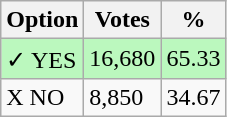<table class="wikitable">
<tr>
<th>Option</th>
<th>Votes</th>
<th>%</th>
</tr>
<tr>
<td style=background:#bbf8be>✓ YES</td>
<td style=background:#bbf8be>16,680</td>
<td style=background:#bbf8be>65.33</td>
</tr>
<tr>
<td>X NO</td>
<td>8,850</td>
<td>34.67</td>
</tr>
</table>
